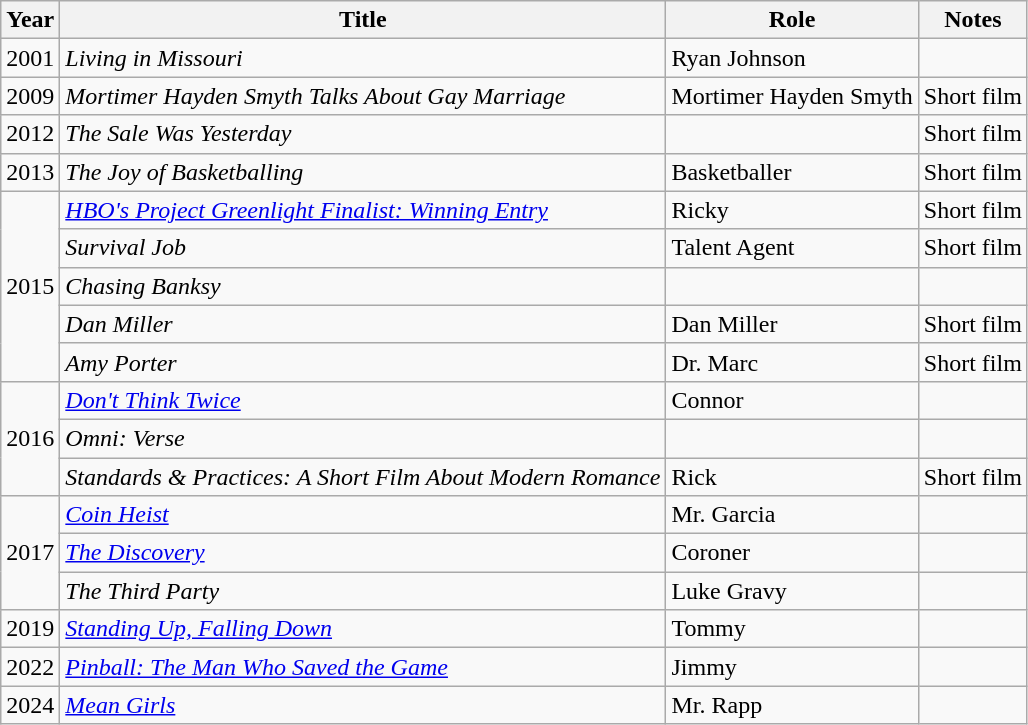<table class="wikitable">
<tr>
<th>Year</th>
<th>Title</th>
<th>Role</th>
<th>Notes</th>
</tr>
<tr>
<td>2001</td>
<td><em>Living in Missouri</em></td>
<td>Ryan Johnson</td>
<td></td>
</tr>
<tr>
<td>2009</td>
<td><em>Mortimer Hayden Smyth Talks About Gay Marriage</em></td>
<td>Mortimer Hayden Smyth</td>
<td>Short film</td>
</tr>
<tr>
<td>2012</td>
<td><em>The Sale Was Yesterday</em></td>
<td></td>
<td>Short film</td>
</tr>
<tr>
<td>2013</td>
<td><em>The Joy of Basketballing</em></td>
<td>Basketballer</td>
<td>Short film</td>
</tr>
<tr>
<td rowspan="5">2015</td>
<td><a href='#'><em>HBO's Project Greenlight Finalist: Winning Entry</em></a></td>
<td>Ricky</td>
<td>Short film</td>
</tr>
<tr>
<td><em>Survival Job</em></td>
<td>Talent Agent</td>
<td>Short film</td>
</tr>
<tr>
<td><em>Chasing Banksy</em></td>
<td></td>
<td></td>
</tr>
<tr>
<td><em>Dan Miller</em></td>
<td>Dan Miller</td>
<td>Short film</td>
</tr>
<tr>
<td><em>Amy Porter</em></td>
<td>Dr. Marc</td>
<td>Short film</td>
</tr>
<tr>
<td rowspan="3">2016</td>
<td><em><a href='#'>Don't Think Twice</a></em></td>
<td>Connor</td>
<td></td>
</tr>
<tr>
<td><em>Omni: Verse</em></td>
<td></td>
<td></td>
</tr>
<tr>
<td><em>Standards & Practices: A Short Film About Modern Romance</em></td>
<td>Rick</td>
<td>Short film</td>
</tr>
<tr>
<td rowspan="3">2017</td>
<td><em><a href='#'>Coin Heist</a></em></td>
<td>Mr. Garcia</td>
<td></td>
</tr>
<tr>
<td><a href='#'><em>The Discovery</em></a></td>
<td>Coroner</td>
<td></td>
</tr>
<tr>
<td><em>The Third Party</em></td>
<td>Luke Gravy</td>
<td></td>
</tr>
<tr>
<td>2019</td>
<td><em><a href='#'>Standing Up, Falling Down</a></em></td>
<td>Tommy</td>
<td></td>
</tr>
<tr>
<td>2022</td>
<td><em><a href='#'>Pinball: The Man Who Saved the Game</a></em></td>
<td>Jimmy</td>
<td></td>
</tr>
<tr>
<td>2024</td>
<td><em><a href='#'>Mean Girls</a></em></td>
<td>Mr. Rapp</td>
<td></td>
</tr>
</table>
